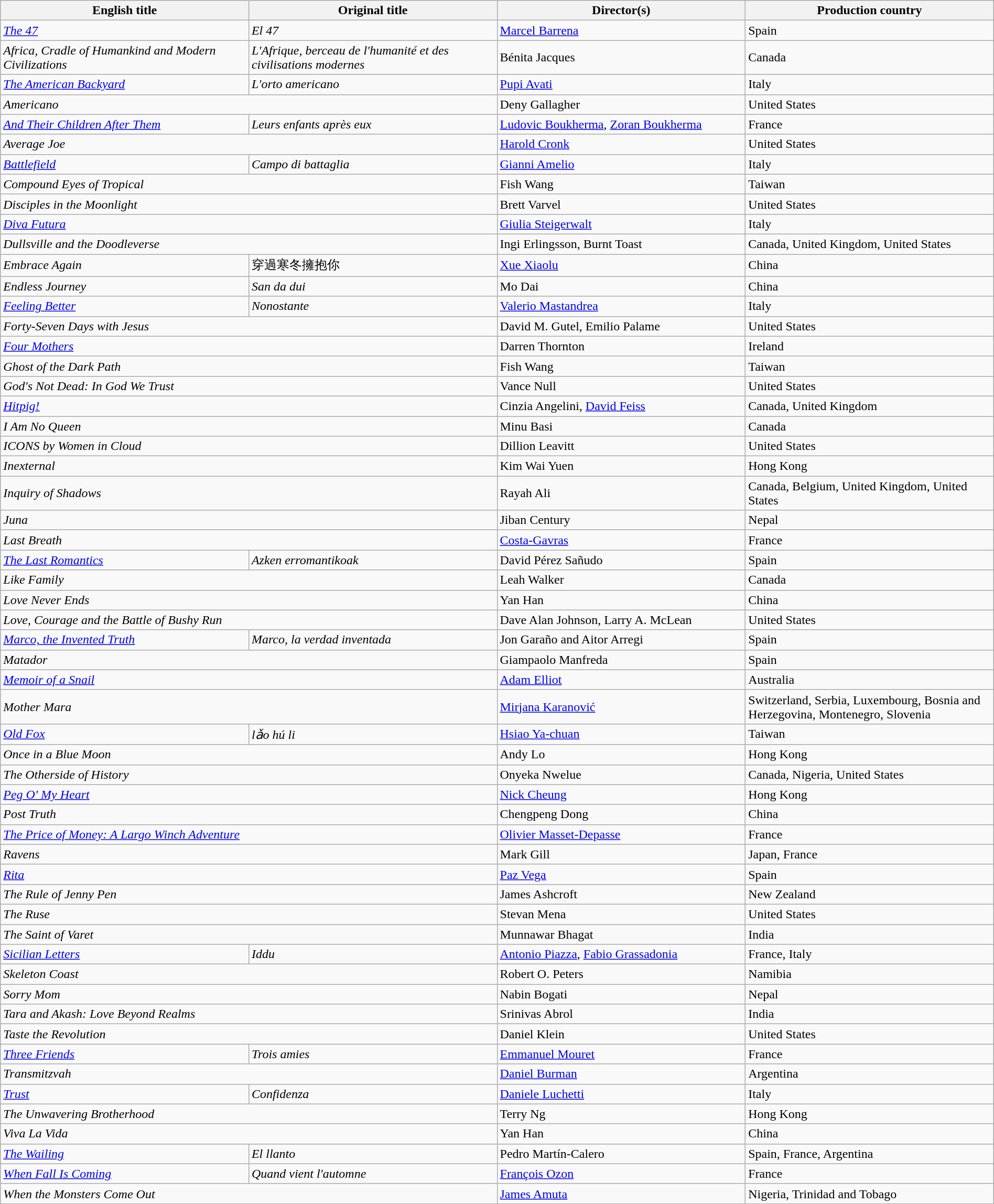<table class="sortable wikitable" width="100%" cellpadding="5">
<tr>
<th scope="col" width="20%">English title</th>
<th scope="col" width="20%">Original title</th>
<th scope="col" width="20%">Director(s)</th>
<th scope="col" width="20%">Production country</th>
</tr>
<tr>
<td><em><a href='#'>The 47</a></em></td>
<td><em>El 47</em></td>
<td><a href='#'>Marcel Barrena</a></td>
<td>Spain</td>
</tr>
<tr>
<td><em>Africa, Cradle of Humankind and Modern Civilizations</em></td>
<td><em>L'Afrique, berceau de l'humanité et des civilisations modernes</em></td>
<td>Bénita Jacques</td>
<td>Canada</td>
</tr>
<tr>
<td><em><a href='#'>The American Backyard</a></em></td>
<td><em>L'orto americano</em></td>
<td><a href='#'>Pupi Avati</a></td>
<td>Italy</td>
</tr>
<tr>
<td colspan=2><em>Americano</em></td>
<td>Deny Gallagher</td>
<td>United States</td>
</tr>
<tr>
<td><em><a href='#'>And Their Children After Them</a></em></td>
<td><em>Leurs enfants après eux</em></td>
<td><a href='#'>Ludovic Boukherma</a>, <a href='#'>Zoran Boukherma</a></td>
<td>France</td>
</tr>
<tr>
<td colspan=2><em>Average Joe</em></td>
<td><a href='#'>Harold Cronk</a></td>
<td>United States</td>
</tr>
<tr>
<td><em><a href='#'>Battlefield</a></em></td>
<td><em>Campo di battaglia</em></td>
<td><a href='#'>Gianni Amelio</a></td>
<td>Italy</td>
</tr>
<tr>
<td colspan=2><em>Compound Eyes of Tropical</em></td>
<td>Fish Wang</td>
<td>Taiwan</td>
</tr>
<tr>
<td colspan=2><em>Disciples in the Moonlight</em></td>
<td>Brett Varvel</td>
<td>United States</td>
</tr>
<tr>
<td colspan=2><em><a href='#'>Diva Futura</a></em></td>
<td><a href='#'>Giulia Steigerwalt</a></td>
<td>Italy</td>
</tr>
<tr>
<td colspan=2><em>Dullsville and the Doodleverse</em></td>
<td>Ingi Erlingsson, Burnt Toast</td>
<td>Canada, United Kingdom, United States</td>
</tr>
<tr>
<td><em>Embrace Again</em></td>
<td>穿過寒冬擁抱你</td>
<td><a href='#'>Xue Xiaolu</a></td>
<td>China</td>
</tr>
<tr>
<td><em>Endless Journey</em></td>
<td><em>San da dui</em></td>
<td>Mo Dai</td>
<td>China</td>
</tr>
<tr>
<td><em><a href='#'>Feeling Better</a></em></td>
<td><em>Nonostante</em></td>
<td><a href='#'>Valerio Mastandrea</a></td>
<td>Italy</td>
</tr>
<tr>
<td colspan=2><em>Forty-Seven Days with Jesus</em></td>
<td>David M. Gutel, Emilio Palame</td>
<td>United States</td>
</tr>
<tr>
<td colspan=2><em><a href='#'>Four Mothers</a></em></td>
<td>Darren Thornton</td>
<td>Ireland</td>
</tr>
<tr>
<td colspan=2><em>Ghost of the Dark Path</em></td>
<td>Fish Wang</td>
<td>Taiwan</td>
</tr>
<tr>
<td colspan=2><em>God's Not Dead: In God We Trust</em></td>
<td>Vance Null</td>
<td>United States</td>
</tr>
<tr>
<td colspan=2><em><a href='#'>Hitpig!</a></em></td>
<td>Cinzia Angelini, <a href='#'>David Feiss</a></td>
<td>Canada, United Kingdom</td>
</tr>
<tr>
<td colspan=2><em>I Am No Queen</em></td>
<td>Minu Basi</td>
<td>Canada</td>
</tr>
<tr>
<td colspan=2><em>ICONS by Women in Cloud</em></td>
<td>Dillion Leavitt</td>
<td>United States</td>
</tr>
<tr>
<td colspan=2><em>Inexternal</em></td>
<td>Kim Wai Yuen</td>
<td>Hong Kong</td>
</tr>
<tr>
<td colspan=2><em>Inquiry of Shadows</em></td>
<td>Rayah Ali</td>
<td>Canada, Belgium, United Kingdom, United States</td>
</tr>
<tr>
<td colspan=2><em>Juna</em></td>
<td>Jiban Century</td>
<td>Nepal</td>
</tr>
<tr>
<td colspan=2><em>Last Breath</em></td>
<td><a href='#'>Costa-Gavras</a></td>
<td>France</td>
</tr>
<tr>
<td><em><a href='#'>The Last Romantics</a></em></td>
<td><em>Azken erromantikoak</em></td>
<td>David Pérez Sañudo</td>
<td>Spain</td>
</tr>
<tr>
<td colspan=2><em>Like Family</em></td>
<td>Leah Walker</td>
<td>Canada</td>
</tr>
<tr>
<td colspan=2><em>Love Never Ends</em></td>
<td>Yan Han</td>
<td>China</td>
</tr>
<tr>
<td colspan=2><em>Love, Courage and the Battle of Bushy Run</em></td>
<td>Dave Alan Johnson, Larry A. McLean</td>
<td>United States</td>
</tr>
<tr>
<td><em><a href='#'>Marco, the Invented Truth</a></em></td>
<td><em>Marco, la verdad inventada</em></td>
<td>Jon Garaño and Aitor Arregi</td>
<td>Spain</td>
</tr>
<tr>
<td colspan=2><em>Matador</em></td>
<td>Giampaolo Manfreda</td>
<td>Spain</td>
</tr>
<tr>
<td colspan=2><em><a href='#'>Memoir of a Snail</a></em></td>
<td><a href='#'>Adam Elliot</a></td>
<td>Australia</td>
</tr>
<tr>
<td colspan=2><em>Mother Mara</em></td>
<td><a href='#'>Mirjana Karanović</a></td>
<td>Switzerland, Serbia, Luxembourg, Bosnia and Herzegovina, Montenegro, Slovenia</td>
</tr>
<tr>
<td><em><a href='#'>Old Fox</a></em></td>
<td><em>lǎo hú li</em></td>
<td><a href='#'>Hsiao Ya-chuan</a></td>
<td>Taiwan</td>
</tr>
<tr>
<td colspan=2><em>Once in a Blue Moon</em></td>
<td>Andy Lo</td>
<td>Hong Kong</td>
</tr>
<tr>
<td colspan=2><em>The Otherside of History</em></td>
<td>Onyeka Nwelue</td>
<td>Canada, Nigeria, United States</td>
</tr>
<tr>
<td colspan=2><em><a href='#'>Peg O' My Heart</a></em></td>
<td><a href='#'>Nick Cheung</a></td>
<td>Hong Kong</td>
</tr>
<tr>
<td colspan=2><em>Post Truth</em></td>
<td>Chengpeng Dong</td>
<td>China</td>
</tr>
<tr>
<td colspan=2><em><a href='#'>The Price of Money: A Largo Winch Adventure</a></em></td>
<td><a href='#'>Olivier Masset-Depasse</a></td>
<td>France</td>
</tr>
<tr>
<td colspan=2><em>Ravens</em></td>
<td>Mark Gill</td>
<td>Japan, France</td>
</tr>
<tr>
<td colspan=2><em><a href='#'>Rita</a></em></td>
<td><a href='#'>Paz Vega</a></td>
<td>Spain</td>
</tr>
<tr>
<td colspan=2><em>The Rule of Jenny Pen</em></td>
<td>James Ashcroft</td>
<td>New Zealand</td>
</tr>
<tr>
<td colspan=2><em>The Ruse</em></td>
<td>Stevan Mena</td>
<td>United States</td>
</tr>
<tr>
<td colspan=2><em>The Saint of Varet</em></td>
<td>Munnawar Bhagat</td>
<td>India</td>
</tr>
<tr>
<td><em><a href='#'>Sicilian Letters</a></em></td>
<td><em>Iddu</em></td>
<td><a href='#'>Antonio Piazza</a>, <a href='#'>Fabio Grassadonia</a></td>
<td>France, Italy</td>
</tr>
<tr>
<td colspan=2><em>Skeleton Coast</em></td>
<td>Robert O. Peters</td>
<td>Namibia</td>
</tr>
<tr>
<td colspan=2><em>Sorry Mom</em></td>
<td>Nabin Bogati</td>
<td>Nepal</td>
</tr>
<tr>
<td colspan=2><em>Tara and Akash: Love Beyond Realms</em></td>
<td>Srinivas Abrol</td>
<td>India</td>
</tr>
<tr>
<td colspan=2><em>Taste the Revolution</em></td>
<td>Daniel Klein</td>
<td>United States</td>
</tr>
<tr>
<td><em><a href='#'>Three Friends</a></em></td>
<td><em>Trois amies</em></td>
<td><a href='#'>Emmanuel Mouret</a></td>
<td>France</td>
</tr>
<tr>
<td colspan=2><em>Transmitzvah</em></td>
<td><a href='#'>Daniel Burman</a></td>
<td>Argentina</td>
</tr>
<tr>
<td><em><a href='#'>Trust</a></em></td>
<td><em>Confidenza</em></td>
<td><a href='#'>Daniele Luchetti</a></td>
<td>Italy</td>
</tr>
<tr>
<td colspan=2><em>The Unwavering Brotherhood</em></td>
<td>Terry Ng</td>
<td>Hong Kong</td>
</tr>
<tr>
<td colspan=2><em>Viva La Vida</em></td>
<td>Yan Han</td>
<td>China</td>
</tr>
<tr>
<td><em><a href='#'>The Wailing</a></em></td>
<td><em>El llanto</em></td>
<td>Pedro Martín-Calero</td>
<td>Spain, France, Argentina</td>
</tr>
<tr>
<td><em><a href='#'>When Fall Is Coming</a></em></td>
<td><em>Quand vient l'automne</em></td>
<td><a href='#'>François Ozon</a></td>
<td>France</td>
</tr>
<tr>
<td colspan=2><em>When the Monsters Come Out</em></td>
<td><a href='#'>James Amuta</a></td>
<td>Nigeria, Trinidad and Tobago</td>
</tr>
</table>
